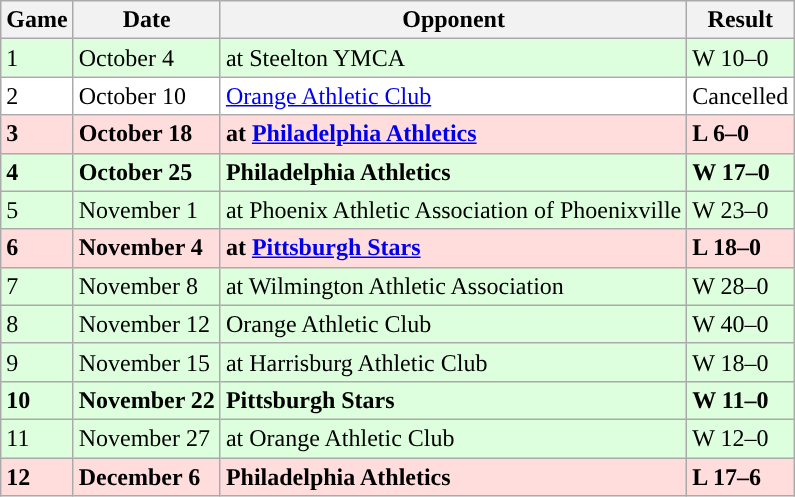<table class="wikitable">
<tr>
<th>Game</th>
<th>Date</th>
<th>Opponent</th>
<th>Result</th>
</tr>
<tr style="background: #ddffdd;">
<td>1</td>
<td>October 4</td>
<td>at Steelton YMCA</td>
<td>W 10–0</td>
</tr>
<tr style="background: white">
<td>2</td>
<td>October 10</td>
<td><a href='#'>Orange Athletic Club</a></td>
<td>Cancelled</td>
</tr>
<tr style="background: #ffdddd;">
<td><strong>3</strong></td>
<td><strong>October 18</strong></td>
<td><strong>at <a href='#'>Philadelphia Athletics</a></strong></td>
<td><strong>L 6–0</strong></td>
</tr>
<tr style="background: #ddffdd;">
<td><strong>4</strong></td>
<td><strong>October 25</strong></td>
<td><strong>Philadelphia Athletics</strong></td>
<td><strong>W 17–0</strong></td>
</tr>
<tr style="background: #ddffdd;">
<td>5</td>
<td>November 1</td>
<td>at Phoenix Athletic Association of Phoenixville</td>
<td>W 23–0</td>
</tr>
<tr style="background: #ffdddd;">
<td><strong>6</strong></td>
<td><strong>November 4</strong></td>
<td><strong>at <a href='#'>Pittsburgh Stars</a></strong></td>
<td><strong>L 18–0</strong></td>
</tr>
<tr style="background: #ddffdd;">
<td>7</td>
<td>November 8</td>
<td>at Wilmington Athletic Association</td>
<td>W 28–0</td>
</tr>
<tr style="background: #ddffdd;">
<td>8</td>
<td>November 12</td>
<td>Orange Athletic Club</td>
<td>W 40–0</td>
</tr>
<tr style="background: #ddffdd;">
<td>9</td>
<td>November 15</td>
<td>at Harrisburg Athletic Club</td>
<td>W 18–0</td>
</tr>
<tr style="background: #ddffdd;">
<td><strong>10</strong></td>
<td><strong>November 22</strong></td>
<td><strong>Pittsburgh Stars</strong></td>
<td><strong>W 11–0</strong></td>
</tr>
<tr style="background: #ddffdd;">
<td>11</td>
<td>November 27</td>
<td>at Orange Athletic Club</td>
<td>W 12–0</td>
</tr>
<tr style="background: #ffdddd;">
<td><strong>12</strong></td>
<td><strong>December 6</strong></td>
<td><strong>Philadelphia Athletics</strong></td>
<td><strong>L 17–6</strong></td>
</tr>
</table>
